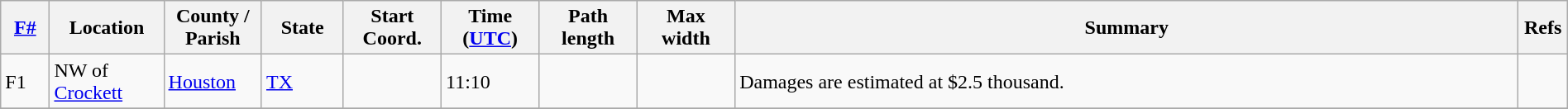<table class="wikitable sortable" style="width:100%;">
<tr>
<th scope="col"  style="width:3%; text-align:center;"><a href='#'>F#</a></th>
<th scope="col"  style="width:7%; text-align:center;" class="unsortable">Location</th>
<th scope="col"  style="width:6%; text-align:center;" class="unsortable">County / Parish</th>
<th scope="col"  style="width:5%; text-align:center;">State</th>
<th scope="col"  style="width:6%; text-align:center;">Start Coord.</th>
<th scope="col"  style="width:6%; text-align:center;">Time (<a href='#'>UTC</a>)</th>
<th scope="col"  style="width:6%; text-align:center;">Path length</th>
<th scope="col"  style="width:6%; text-align:center;">Max width</th>
<th scope="col" class="unsortable" style="width:48%; text-align:center;">Summary</th>
<th scope="col" class="unsortable" style="width:3%; text-align:center;">Refs</th>
</tr>
<tr>
<td bgcolor=>F1</td>
<td>NW of <a href='#'>Crockett</a></td>
<td><a href='#'>Houston</a></td>
<td><a href='#'>TX</a></td>
<td></td>
<td>11:10</td>
<td></td>
<td></td>
<td>Damages are estimated at $2.5 thousand.</td>
<td></td>
</tr>
<tr>
</tr>
</table>
